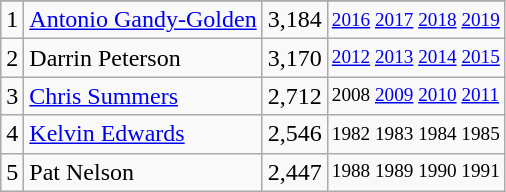<table class="wikitable">
<tr>
</tr>
<tr>
<td>1</td>
<td><a href='#'>Antonio Gandy-Golden</a></td>
<td>3,184</td>
<td style="font-size:80%;"><a href='#'>2016</a> <a href='#'>2017</a> <a href='#'>2018</a> <a href='#'>2019</a></td>
</tr>
<tr>
<td>2</td>
<td>Darrin Peterson</td>
<td>3,170</td>
<td style="font-size:80%;"><a href='#'>2012</a> <a href='#'>2013</a> <a href='#'>2014</a> <a href='#'>2015</a></td>
</tr>
<tr>
<td>3</td>
<td><a href='#'>Chris Summers</a></td>
<td>2,712</td>
<td style="font-size:80%;">2008 <a href='#'>2009</a> <a href='#'>2010</a> <a href='#'>2011</a></td>
</tr>
<tr>
<td>4</td>
<td><a href='#'>Kelvin Edwards</a></td>
<td>2,546</td>
<td style="font-size:80%;">1982 1983 1984 1985</td>
</tr>
<tr>
<td>5</td>
<td>Pat Nelson</td>
<td>2,447</td>
<td style="font-size:80%;">1988 1989 1990 1991</td>
</tr>
</table>
